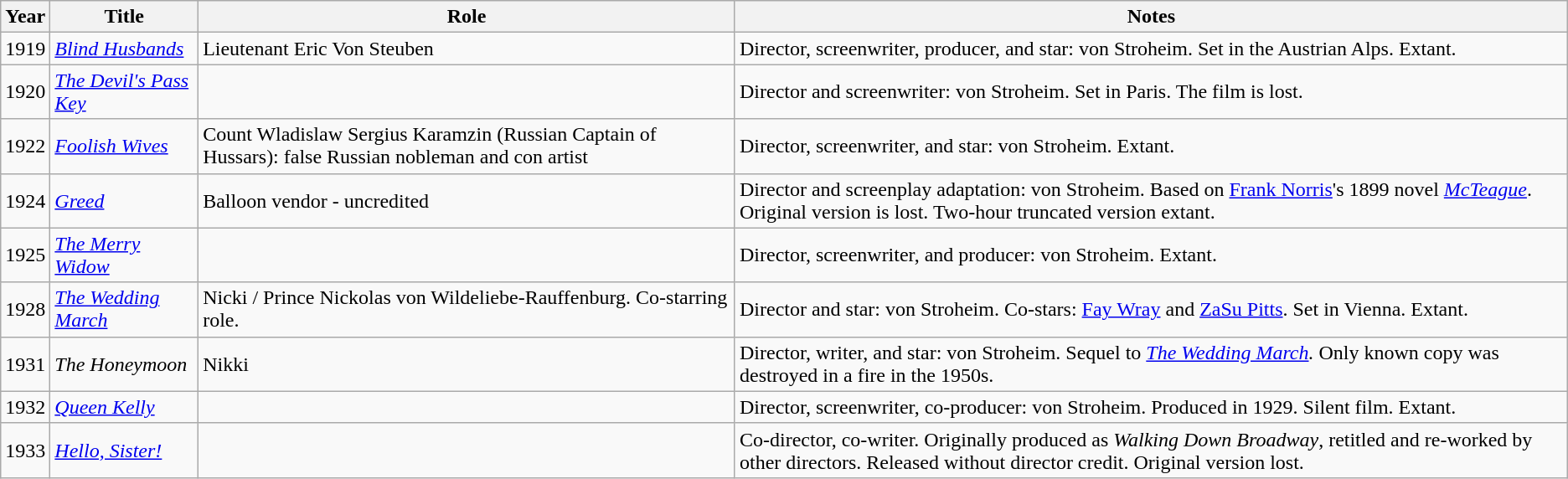<table class="wikitable sortable">
<tr>
<th>Year</th>
<th>Title</th>
<th>Role</th>
<th class="unsortable">Notes</th>
</tr>
<tr>
<td>1919</td>
<td><em><a href='#'>Blind Husbands</a></em></td>
<td>Lieutenant Eric Von Steuben</td>
<td>Director, screenwriter, producer, and star: von Stroheim. Set in the Austrian Alps. Extant.</td>
</tr>
<tr>
<td>1920</td>
<td><em><a href='#'>The Devil's Pass Key</a></em></td>
<td></td>
<td>Director and screenwriter: von Stroheim. Set in Paris. The film is lost.</td>
</tr>
<tr>
<td>1922</td>
<td><em><a href='#'>Foolish Wives</a></em></td>
<td>Count Wladislaw Sergius Karamzin (Russian Captain of Hussars): false Russian nobleman and con artist</td>
<td>Director, screenwriter, and star: von Stroheim. Extant.</td>
</tr>
<tr>
<td>1924</td>
<td><em><a href='#'>Greed</a></em></td>
<td>Balloon vendor - uncredited</td>
<td>Director and screenplay adaptation: von Stroheim. Based on <a href='#'>Frank Norris</a>'s 1899 novel <em><a href='#'>McTeague</a></em>. Original version is lost. Two-hour truncated version extant.</td>
</tr>
<tr>
<td>1925</td>
<td><em><a href='#'>The Merry Widow</a></em></td>
<td></td>
<td>Director, screenwriter, and producer: von Stroheim. Extant.</td>
</tr>
<tr>
<td>1928</td>
<td><em><a href='#'>The Wedding March</a></em></td>
<td>Nicki / Prince Nickolas von Wildeliebe-Rauffenburg. Co-starring role.</td>
<td>Director and star: von Stroheim. Co-stars: <a href='#'>Fay Wray</a> and <a href='#'>ZaSu Pitts</a>. Set in Vienna. Extant.</td>
</tr>
<tr>
<td>1931</td>
<td><em>The Honeymoon</em></td>
<td>Nikki</td>
<td>Director, writer, and star: von Stroheim. Sequel to <em><a href='#'>The Wedding March</a>.</em> Only known copy was destroyed in a fire in the 1950s.</td>
</tr>
<tr>
<td>1932</td>
<td><em><a href='#'>Queen Kelly</a></em></td>
<td></td>
<td>Director, screenwriter, co-producer: von Stroheim. Produced in 1929. Silent film. Extant.</td>
</tr>
<tr>
<td>1933</td>
<td><em><a href='#'>Hello, Sister!</a></em></td>
<td></td>
<td>Co-director, co-writer. Originally produced as <em>Walking Down Broadway</em>, retitled and re-worked by other directors. Released without director credit. Original version lost.</td>
</tr>
</table>
